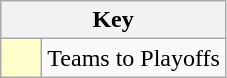<table class="wikitable" style="text-align: center;">
<tr>
<th colspan=2>Key</th>
</tr>
<tr>
<td style="background:#ffffcc; width:20px;"></td>
<td align=left>Teams to Playoffs</td>
</tr>
</table>
